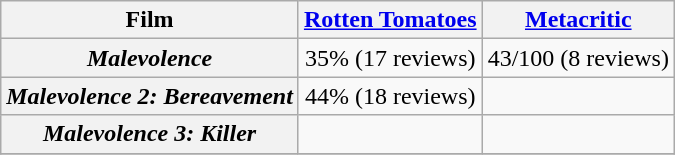<table class="wikitable sortable plainrowheaders" style="text-align: center;">
<tr>
<th scope="col">Film</th>
<th scope="col"><a href='#'>Rotten Tomatoes</a></th>
<th scope="col"><a href='#'>Metacritic</a></th>
</tr>
<tr>
<th scope="row"><em>Malevolence</em></th>
<td>35% (17 reviews)</td>
<td>43/100 (8 reviews)</td>
</tr>
<tr>
<th scope="row"><em>Malevolence 2: Bereavement</em></th>
<td>44% (18 reviews)</td>
<td></td>
</tr>
<tr>
<th scope="row"><em>Malevolence 3: Killer</em></th>
<td></td>
<td></td>
</tr>
<tr>
</tr>
</table>
